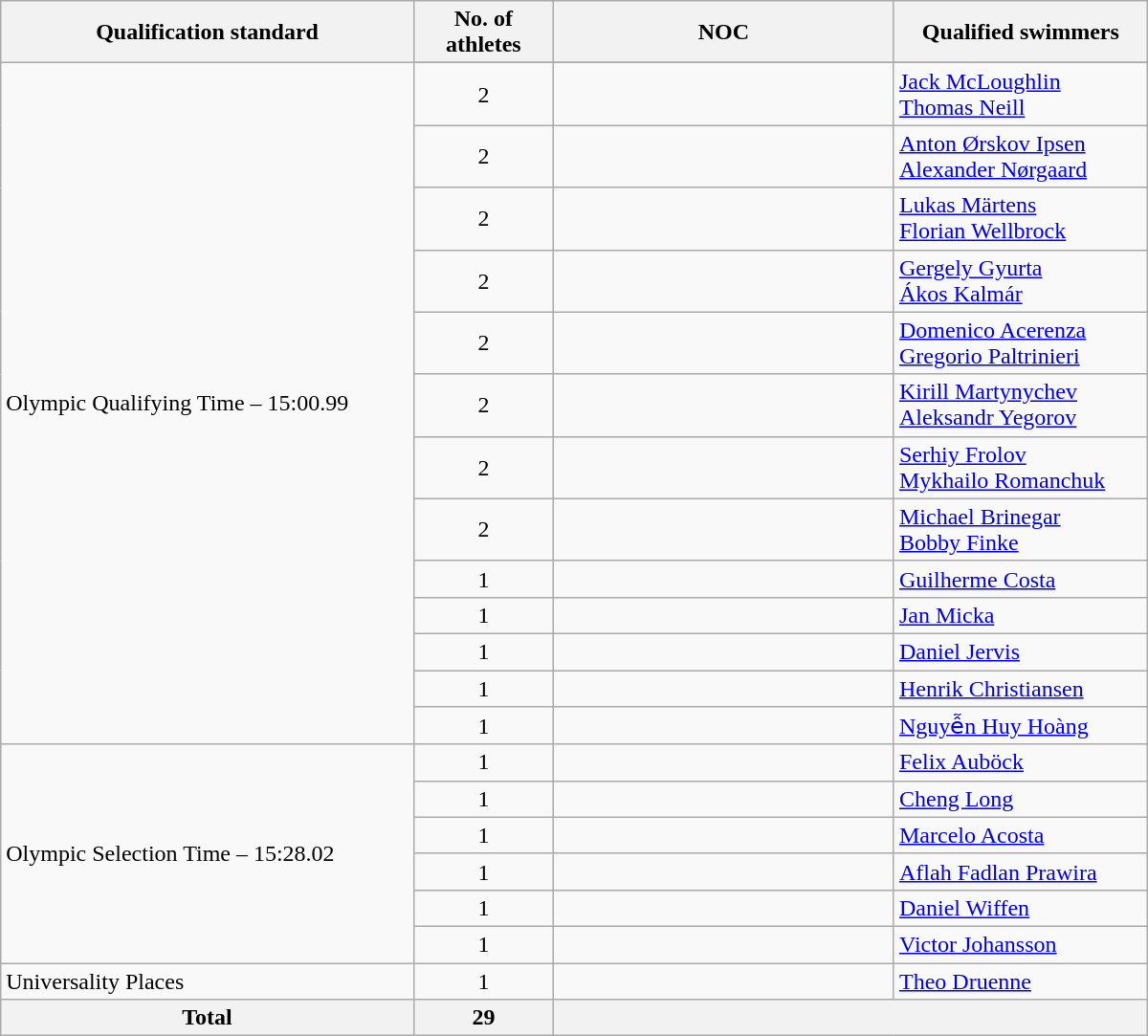<table class=wikitable style="text-align:left" width=800>
<tr>
<th>Qualification standard</th>
<th width=90>No. of athletes</th>
<th width=230>NOC</th>
<th>Qualified swimmers</th>
</tr>
<tr>
<td rowspan=14>Olympic Qualifying Time – 15:00.99</td>
</tr>
<tr>
<td align=center>2</td>
<td></td>
<td><a href='#'>Jack McLoughlin</a><br><a href='#'>Thomas Neill</a></td>
</tr>
<tr>
<td align=center>2</td>
<td></td>
<td><a href='#'>Anton Ørskov Ipsen</a><br><a href='#'>Alexander Nørgaard</a></td>
</tr>
<tr>
<td align=center>2</td>
<td></td>
<td><a href='#'>Lukas Märtens</a><br><a href='#'>Florian Wellbrock</a></td>
</tr>
<tr>
<td align=center>2</td>
<td></td>
<td><a href='#'>Gergely Gyurta</a><br><a href='#'>Ákos Kalmár</a></td>
</tr>
<tr>
<td align=center>2</td>
<td></td>
<td><a href='#'>Domenico Acerenza</a><br><a href='#'>Gregorio Paltrinieri</a></td>
</tr>
<tr>
<td align=center>2</td>
<td></td>
<td><a href='#'>Kirill Martynychev</a><br><a href='#'>Aleksandr Yegorov</a></td>
</tr>
<tr>
<td align=center>2</td>
<td></td>
<td><a href='#'>Serhiy Frolov</a><br><a href='#'>Mykhailo Romanchuk</a></td>
</tr>
<tr>
<td align=center>2</td>
<td></td>
<td><a href='#'>Michael Brinegar</a><br><a href='#'>Bobby Finke</a></td>
</tr>
<tr>
<td align=center>1</td>
<td></td>
<td><a href='#'>Guilherme Costa</a></td>
</tr>
<tr>
<td align=center>1</td>
<td></td>
<td><a href='#'>Jan Micka</a></td>
</tr>
<tr>
<td align=center>1</td>
<td></td>
<td><a href='#'>Daniel Jervis</a></td>
</tr>
<tr>
<td align=center>1</td>
<td></td>
<td><a href='#'>Henrik Christiansen</a></td>
</tr>
<tr>
<td align=center>1</td>
<td></td>
<td><a href='#'>Nguyễn Huy Hoàng</a></td>
</tr>
<tr>
<td rowspan=6>Olympic Selection Time – 15:28.02</td>
<td align=center>1</td>
<td></td>
<td><a href='#'>Felix Auböck</a></td>
</tr>
<tr>
<td align=center>1</td>
<td></td>
<td><a href='#'>Cheng Long</a></td>
</tr>
<tr>
<td align=center>1</td>
<td></td>
<td><a href='#'>Marcelo Acosta</a></td>
</tr>
<tr>
<td align=center>1</td>
<td></td>
<td><a href='#'>Aflah Fadlan Prawira</a></td>
</tr>
<tr>
<td align=center>1</td>
<td></td>
<td><a href='#'>Daniel Wiffen</a></td>
</tr>
<tr>
<td align=center>1</td>
<td></td>
<td><a href='#'>Victor Johansson</a></td>
</tr>
<tr>
<td>Universality Places</td>
<td align=center>1</td>
<td></td>
<td><a href='#'>Theo Druenne</a></td>
</tr>
<tr>
<th><strong>Total</strong></th>
<th>29</th>
<th colspan=2></th>
</tr>
</table>
